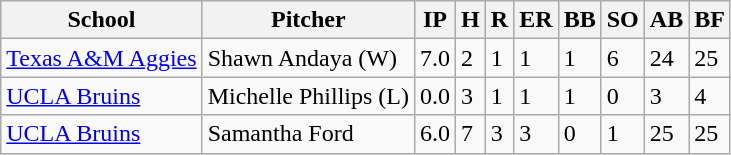<table class="wikitable">
<tr style="text-align:center; background:#f2f2f2;">
<th>School</th>
<th>Pitcher</th>
<th>IP</th>
<th>H</th>
<th>R</th>
<th>ER</th>
<th>BB</th>
<th>SO</th>
<th>AB</th>
<th>BF</th>
</tr>
<tr>
<td><a href='#'>Texas A&M Aggies</a></td>
<td>Shawn Andaya (W)</td>
<td>7.0</td>
<td>2</td>
<td>1</td>
<td>1</td>
<td>1</td>
<td>6</td>
<td>24</td>
<td>25</td>
</tr>
<tr>
<td><a href='#'>UCLA Bruins</a></td>
<td>Michelle Phillips (L)</td>
<td>0.0</td>
<td>3</td>
<td>1</td>
<td>1</td>
<td>1</td>
<td>0</td>
<td>3</td>
<td>4</td>
</tr>
<tr>
<td><a href='#'>UCLA Bruins</a></td>
<td>Samantha Ford</td>
<td>6.0</td>
<td>7</td>
<td>3</td>
<td>3</td>
<td>0</td>
<td>1</td>
<td>25</td>
<td>25</td>
</tr>
</table>
